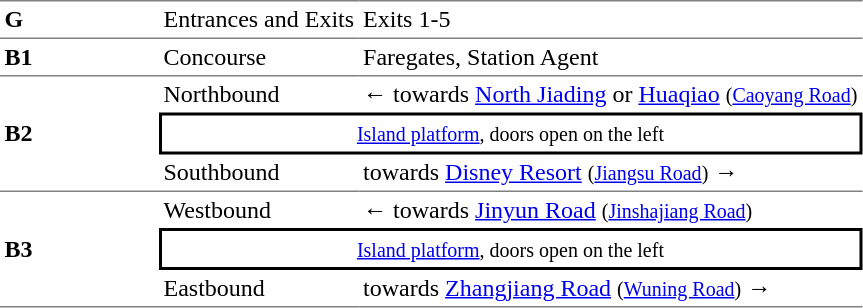<table cellspacing=0 cellpadding=3>
<tr>
<td style="border-top:solid 1px gray;border-bottom:solid 1px gray;" width=100><strong>G</strong></td>
<td style="border-top:solid 1px gray;border-bottom:solid 1px gray;">Entrances and Exits</td>
<td style="border-top:solid 1px gray;border-bottom:solid 1px gray;">Exits 1-5</td>
</tr>
<tr>
<td style="border-bottom:solid 1px gray;"><strong>B1</strong></td>
<td style="border-bottom:solid 1px gray;">Concourse</td>
<td style="border-bottom:solid 1px gray;">Faregates, Station Agent</td>
</tr>
<tr>
<td style="border-bottom:solid 1px gray;" rowspan=3><strong>B2</strong></td>
<td>Northbound</td>
<td>←  towards <a href='#'>North Jiading</a> or <a href='#'>Huaqiao</a> <small>(<a href='#'>Caoyang Road</a>)</small></td>
</tr>
<tr>
<td style="border-right:solid 2px black;border-left:solid 2px black;border-top:solid 2px black;border-bottom:solid 2px black;text-align:center;" colspan=2><small><a href='#'>Island platform</a>, doors open on the left</small></td>
</tr>
<tr>
<td style="border-bottom:solid 1px gray;">Southbound</td>
<td style="border-bottom:solid 1px gray;">  towards <a href='#'>Disney Resort</a> <small>(<a href='#'>Jiangsu Road</a>)</small> →</td>
</tr>
<tr>
<td style="border-bottom:solid 1px gray;" rowspan=3><strong>B3</strong></td>
<td>Westbound</td>
<td>←  towards <a href='#'>Jinyun Road</a> <small>(<a href='#'>Jinshajiang Road</a>)</small></td>
</tr>
<tr>
<td style="border-right:solid 2px black;border-left:solid 2px black;border-top:solid 2px black;border-bottom:solid 2px black;text-align:center;" colspan=2><small><a href='#'>Island platform</a>, doors open on the left</small></td>
</tr>
<tr>
<td style="border-bottom:solid 1px gray;">Eastbound</td>
<td style="border-bottom:solid 1px gray;">  towards <a href='#'>Zhangjiang Road</a> <small>(<a href='#'>Wuning Road</a>)</small> →</td>
</tr>
</table>
